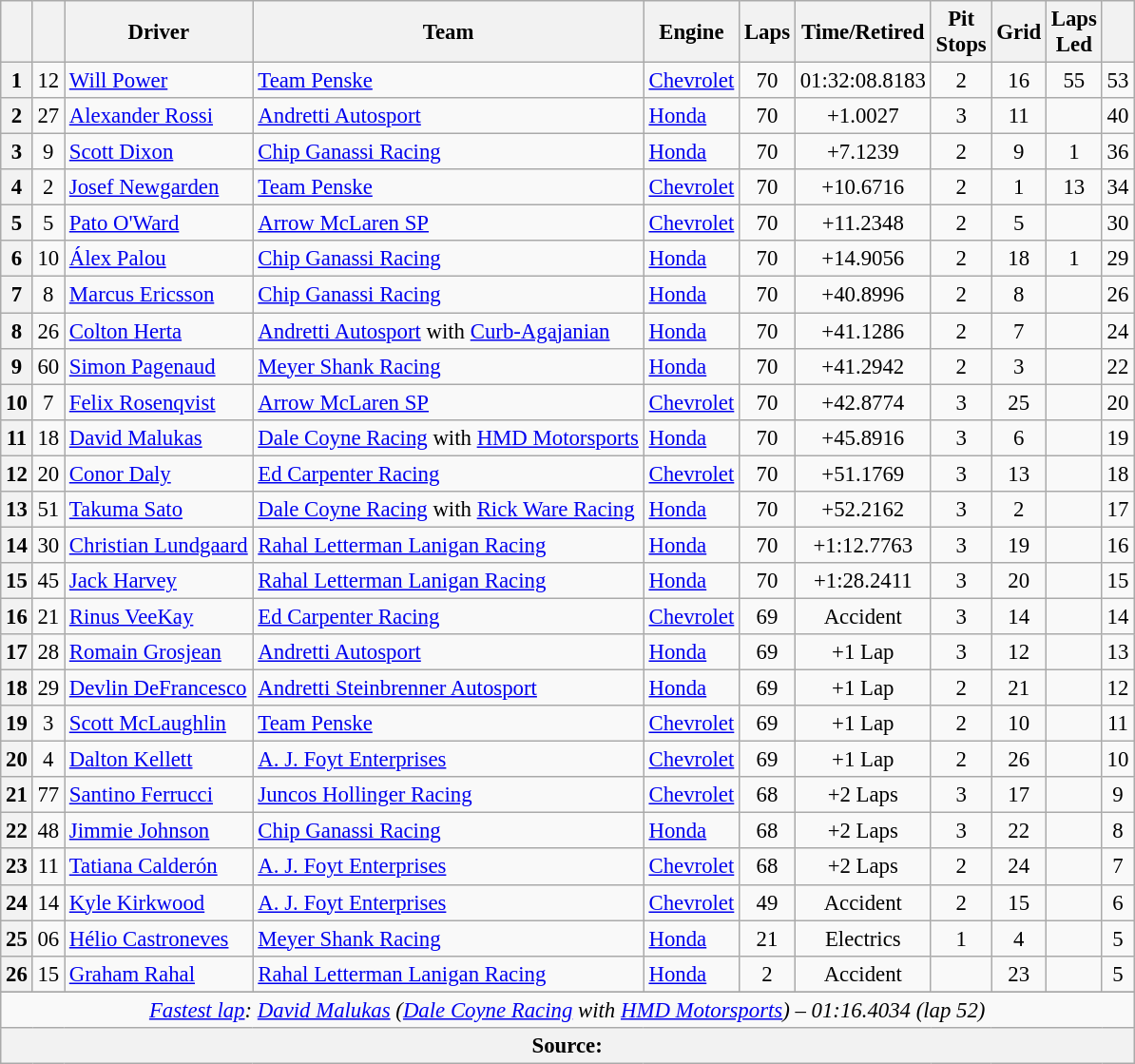<table class="wikitable sortable" style="font-size:95%;">
<tr>
<th scope="col"></th>
<th scope="col"></th>
<th scope="col">Driver</th>
<th scope="col">Team</th>
<th scope="col">Engine</th>
<th class="unsortable" scope="col">Laps</th>
<th class="unsortable" scope="col">Time/Retired</th>
<th scope="col">Pit<br>Stops</th>
<th scope="col">Grid</th>
<th scope="col">Laps<br>Led</th>
<th scope="col"></th>
</tr>
<tr>
<th>1</th>
<td align="center">12</td>
<td> <a href='#'>Will Power</a> <strong></strong></td>
<td><a href='#'>Team Penske</a></td>
<td><a href='#'>Chevrolet</a></td>
<td align="center">70</td>
<td align="center">01:32:08.8183</td>
<td align="center">2</td>
<td align="center">16</td>
<td align="center">55</td>
<td align="center">53</td>
</tr>
<tr>
<th>2</th>
<td align="center">27</td>
<td> <a href='#'>Alexander Rossi</a></td>
<td><a href='#'>Andretti Autosport</a></td>
<td><a href='#'>Honda</a></td>
<td align="center">70</td>
<td align="center">+1.0027</td>
<td align="center">3</td>
<td align="center">11</td>
<td align="center"></td>
<td align="center">40</td>
</tr>
<tr>
<th>3</th>
<td align="center">9</td>
<td> <a href='#'>Scott Dixon</a> <strong></strong></td>
<td><a href='#'>Chip Ganassi Racing</a></td>
<td><a href='#'>Honda</a></td>
<td align="center">70</td>
<td align="center">+7.1239</td>
<td align="center">2</td>
<td align="center">9</td>
<td align="center">1</td>
<td align="center">36</td>
</tr>
<tr>
<th>4</th>
<td align="center">2</td>
<td> <a href='#'>Josef Newgarden</a> <strong></strong></td>
<td><a href='#'>Team Penske</a></td>
<td><a href='#'>Chevrolet</a></td>
<td align="center">70</td>
<td align="center">+10.6716</td>
<td align="center">2</td>
<td align="center">1</td>
<td align="center">13</td>
<td align="center">34</td>
</tr>
<tr>
<th>5</th>
<td align="center">5</td>
<td> <a href='#'>Pato O'Ward</a> <strong></strong></td>
<td><a href='#'>Arrow McLaren SP</a></td>
<td><a href='#'>Chevrolet</a></td>
<td align="center">70</td>
<td align="center">+11.2348</td>
<td align="center">2</td>
<td align="center">5</td>
<td align="center"></td>
<td align="center">30</td>
</tr>
<tr>
<th>6</th>
<td align="center">10</td>
<td> <a href='#'>Álex Palou</a></td>
<td><a href='#'>Chip Ganassi Racing</a></td>
<td><a href='#'>Honda</a></td>
<td align="center">70</td>
<td align="center">+14.9056</td>
<td align="center">2</td>
<td align="center">18</td>
<td align="center">1</td>
<td align="center">29</td>
</tr>
<tr>
<th>7</th>
<td align="center">8</td>
<td> <a href='#'>Marcus Ericsson</a> <strong></strong></td>
<td><a href='#'>Chip Ganassi Racing</a></td>
<td><a href='#'>Honda</a></td>
<td align="center">70</td>
<td align="center">+40.8996</td>
<td align="center">2</td>
<td align="center">8</td>
<td align="center"></td>
<td align="center">26</td>
</tr>
<tr>
<th>8</th>
<td align="center">26</td>
<td> <a href='#'>Colton Herta</a></td>
<td><a href='#'>Andretti Autosport</a> with <a href='#'>Curb-Agajanian</a></td>
<td><a href='#'>Honda</a></td>
<td align="center">70</td>
<td align="center">+41.1286</td>
<td align="center">2</td>
<td align="center">7</td>
<td align="center"></td>
<td align="center">24</td>
</tr>
<tr>
<th>9</th>
<td align="center">60</td>
<td> <a href='#'>Simon Pagenaud</a> <strong></strong></td>
<td><a href='#'>Meyer Shank Racing</a></td>
<td><a href='#'>Honda</a></td>
<td align="center">70</td>
<td align="center">+41.2942</td>
<td align="center">2</td>
<td align="center">3</td>
<td align="center"></td>
<td align="center">22</td>
</tr>
<tr>
<th>10</th>
<td align="center">7</td>
<td> <a href='#'>Felix Rosenqvist</a></td>
<td><a href='#'>Arrow McLaren SP</a></td>
<td><a href='#'>Chevrolet</a></td>
<td align="center">70</td>
<td align="center">+42.8774</td>
<td align="center">3</td>
<td align="center">25</td>
<td align="center"></td>
<td align="center">20</td>
</tr>
<tr>
<th>11</th>
<td align="center">18</td>
<td> <a href='#'>David Malukas</a> <strong></strong></td>
<td><a href='#'>Dale Coyne Racing</a> with <a href='#'>HMD Motorsports</a></td>
<td><a href='#'>Honda</a></td>
<td align="center">70</td>
<td align="center">+45.8916</td>
<td align="center">3</td>
<td align="center">6</td>
<td align="center"></td>
<td align="center">19</td>
</tr>
<tr>
<th>12</th>
<td align="center">20</td>
<td> <a href='#'>Conor Daly</a></td>
<td><a href='#'>Ed Carpenter Racing</a></td>
<td><a href='#'>Chevrolet</a></td>
<td align="center">70</td>
<td align="center">+51.1769</td>
<td align="center">3</td>
<td align="center">13</td>
<td align="center"></td>
<td align="center">18</td>
</tr>
<tr>
<th>13</th>
<td align="center">51</td>
<td> <a href='#'>Takuma Sato</a></td>
<td><a href='#'>Dale Coyne Racing</a> with <a href='#'>Rick Ware Racing</a></td>
<td><a href='#'>Honda</a></td>
<td align="center">70</td>
<td align="center">+52.2162</td>
<td align="center">3</td>
<td align="center">2</td>
<td align="center"></td>
<td align="center">17</td>
</tr>
<tr>
<th>14</th>
<td align="center">30</td>
<td> <a href='#'>Christian Lundgaard</a> <strong></strong></td>
<td><a href='#'>Rahal Letterman Lanigan Racing</a></td>
<td><a href='#'>Honda</a></td>
<td align="center">70</td>
<td align="center">+1:12.7763</td>
<td align="center">3</td>
<td align="center">19</td>
<td align="center"></td>
<td align="center">16</td>
</tr>
<tr>
<th>15</th>
<td align="center">45</td>
<td> <a href='#'>Jack Harvey</a></td>
<td><a href='#'>Rahal Letterman Lanigan Racing</a></td>
<td><a href='#'>Honda</a></td>
<td align="center">70</td>
<td align="center">+1:28.2411</td>
<td align="center">3</td>
<td align="center">20</td>
<td align="center"></td>
<td align="center">15</td>
</tr>
<tr>
<th>16</th>
<td align="center">21</td>
<td> <a href='#'>Rinus VeeKay</a></td>
<td><a href='#'>Ed Carpenter Racing</a></td>
<td><a href='#'>Chevrolet</a></td>
<td align="center">69</td>
<td align="center">Accident</td>
<td align="center">3</td>
<td align="center">14</td>
<td align="center"></td>
<td align="center">14</td>
</tr>
<tr>
<th>17</th>
<td align="center">28</td>
<td> <a href='#'>Romain Grosjean</a></td>
<td><a href='#'>Andretti Autosport</a></td>
<td><a href='#'>Honda</a></td>
<td align="center">69</td>
<td align="center">+1 Lap</td>
<td align="center">3</td>
<td align="center">12</td>
<td align="center"></td>
<td align="center">13</td>
</tr>
<tr>
<th>18</th>
<td align="center">29</td>
<td> <a href='#'>Devlin DeFrancesco</a> <strong></strong></td>
<td><a href='#'>Andretti Steinbrenner Autosport</a></td>
<td><a href='#'>Honda</a></td>
<td align="center">69</td>
<td align="center">+1 Lap</td>
<td align="center">2</td>
<td align="center">21</td>
<td align="center"></td>
<td align="center">12</td>
</tr>
<tr>
<th>19</th>
<td align="center">3</td>
<td> <a href='#'>Scott McLaughlin</a></td>
<td><a href='#'>Team Penske</a></td>
<td><a href='#'>Chevrolet</a></td>
<td align="center">69</td>
<td align="center">+1 Lap</td>
<td align="center">2</td>
<td align="center">10</td>
<td align="center"></td>
<td align="center">11</td>
</tr>
<tr>
<th>20</th>
<td align="center">4</td>
<td> <a href='#'>Dalton Kellett</a></td>
<td><a href='#'>A. J. Foyt Enterprises</a></td>
<td><a href='#'>Chevrolet</a></td>
<td align="center">69</td>
<td align="center">+1 Lap</td>
<td align="center">2</td>
<td align="center">26</td>
<td align="center"></td>
<td align="center">10</td>
</tr>
<tr>
<th>21</th>
<td align="center">77</td>
<td> <a href='#'>Santino Ferrucci</a></td>
<td><a href='#'>Juncos Hollinger Racing</a></td>
<td><a href='#'>Chevrolet</a></td>
<td align="center">68</td>
<td align="center">+2 Laps</td>
<td align="center">3</td>
<td align="center">17</td>
<td align="center"></td>
<td align="center">9</td>
</tr>
<tr>
<th>22</th>
<td align="center">48</td>
<td> <a href='#'>Jimmie Johnson</a></td>
<td><a href='#'>Chip Ganassi Racing</a></td>
<td><a href='#'>Honda</a></td>
<td align="center">68</td>
<td align="center">+2 Laps</td>
<td align="center">3</td>
<td align="center">22</td>
<td align="center"></td>
<td align="center">8</td>
</tr>
<tr>
<th>23</th>
<td align="center">11</td>
<td> <a href='#'>Tatiana Calderón</a> <strong></strong></td>
<td><a href='#'>A. J. Foyt Enterprises</a></td>
<td><a href='#'>Chevrolet</a></td>
<td align="center">68</td>
<td align="center">+2 Laps</td>
<td align="center">2</td>
<td align="center">24</td>
<td align="center"></td>
<td align="center">7</td>
</tr>
<tr>
<th>24</th>
<td align="center">14</td>
<td> <a href='#'>Kyle Kirkwood</a> <strong></strong></td>
<td><a href='#'>A. J. Foyt Enterprises</a></td>
<td><a href='#'>Chevrolet</a></td>
<td align="center">49</td>
<td align="center">Accident</td>
<td align="center">2</td>
<td align="center">15</td>
<td align="center"></td>
<td align="center">6</td>
</tr>
<tr>
<th>25</th>
<td align="center">06</td>
<td> <a href='#'>Hélio Castroneves</a> <strong></strong></td>
<td><a href='#'>Meyer Shank Racing</a></td>
<td><a href='#'>Honda</a></td>
<td align="center">21</td>
<td align="center">Electrics</td>
<td align="center">1</td>
<td align="center">4</td>
<td align="center"></td>
<td align="center">5</td>
</tr>
<tr>
<th>26</th>
<td align="center">15</td>
<td> <a href='#'>Graham Rahal</a> <strong></strong></td>
<td><a href='#'>Rahal Letterman Lanigan Racing</a></td>
<td><a href='#'>Honda</a></td>
<td align="center">2</td>
<td align="center">Accident</td>
<td align="center"></td>
<td align="center">23</td>
<td align="center"></td>
<td align="center">5</td>
</tr>
<tr>
</tr>
<tr class="sortbottom">
<td colspan="11" style="text-align:center"><em><a href='#'>Fastest lap</a>:  <a href='#'>David Malukas</a> (<a href='#'>Dale Coyne Racing</a> with <a href='#'>HMD Motorsports</a>) – 01:16.4034 (lap 52)</em></td>
</tr>
<tr class="sortbottom">
<th colspan="11">Source:</th>
</tr>
</table>
